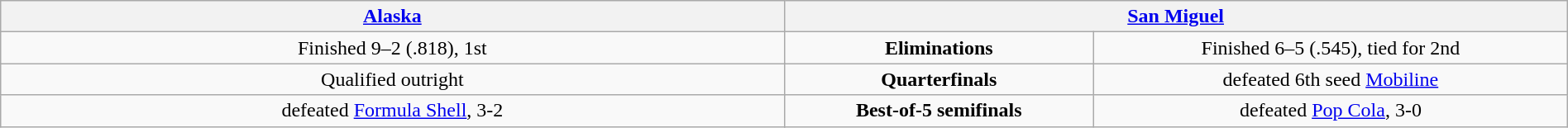<table class=wikitable width=100%>
<tr align=center>
<th colspan=2 width=45%><a href='#'>Alaska</a></th>
<th colspan=2 width=45%><a href='#'>San Miguel</a></th>
</tr>
<tr align=center>
<td>Finished 9–2 (.818), 1st</td>
<td colspan=2><strong>Eliminations</strong></td>
<td>Finished 6–5 (.545), tied for 2nd</td>
</tr>
<tr align=center>
<td>Qualified outright</td>
<td colspan=2><strong>Quarterfinals</strong></td>
<td>defeated 6th seed <a href='#'>Mobiline</a></td>
</tr>
<tr align=center>
<td>defeated <a href='#'>Formula Shell</a>, 3-2</td>
<td colspan=2><strong>Best-of-5 semifinals</strong></td>
<td>defeated <a href='#'>Pop Cola</a>, 3-0</td>
</tr>
</table>
